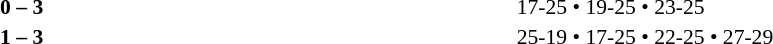<table width=100% cellspacing=1>
<tr>
<th width=20%></th>
<th width=12%></th>
<th width=20%></th>
<th width=33%></th>
<td></td>
</tr>
<tr style=font-size:90%>
<td align=right></td>
<td align=center><strong>0 – 3</strong></td>
<td></td>
<td>17-25 • 19-25 • 23-25</td>
<td></td>
</tr>
<tr style=font-size:90%>
<td align=right></td>
<td align=center><strong>1 – 3</strong></td>
<td></td>
<td>25-19 • 17-25 • 22-25 • 27-29</td>
</tr>
</table>
